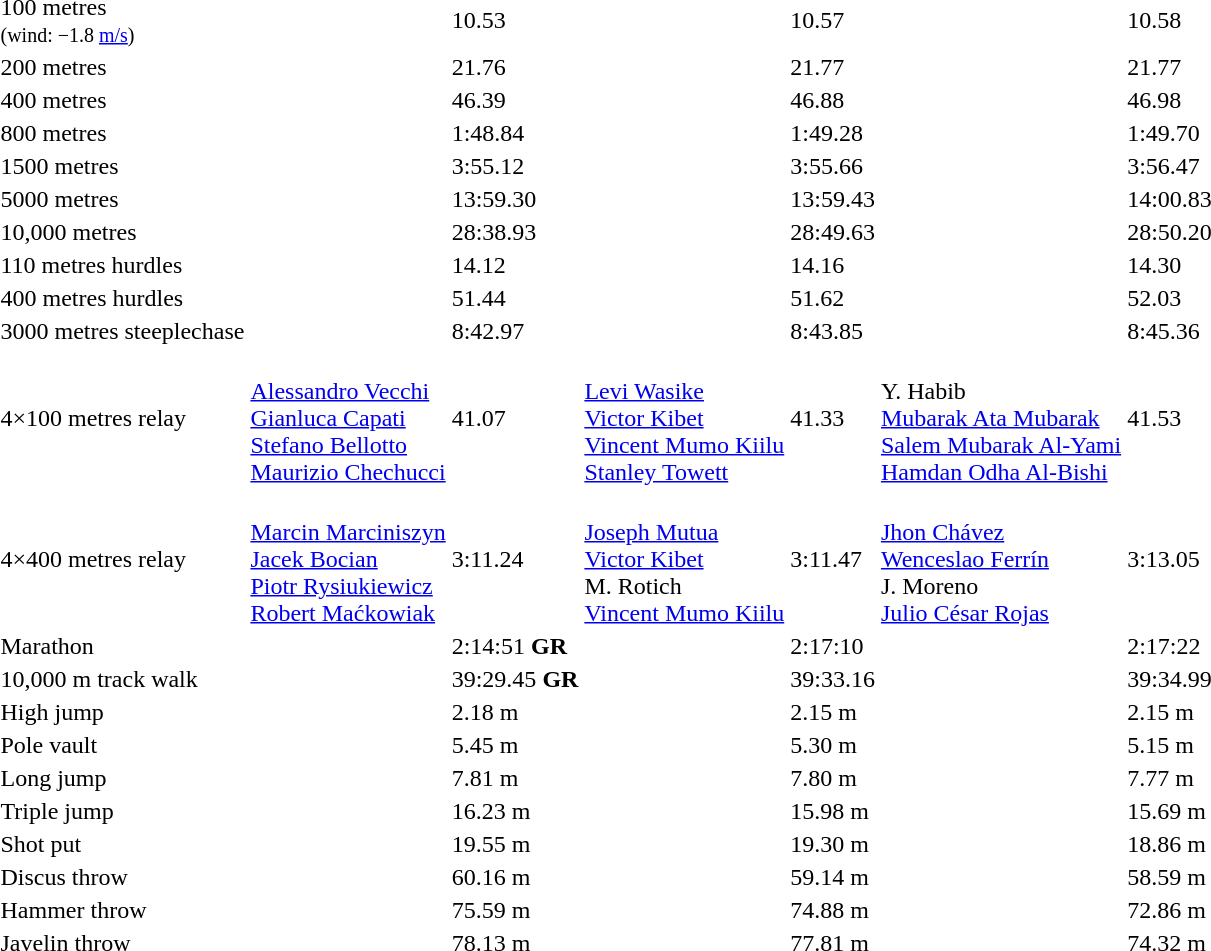<table>
<tr>
<td>100 metres<br><small>(wind: −1.8 <a href='#'>m/s</a>)</small></td>
<td></td>
<td>10.53</td>
<td></td>
<td>10.57</td>
<td></td>
<td>10.58</td>
</tr>
<tr>
<td>200 metres</td>
<td></td>
<td>21.76</td>
<td></td>
<td>21.77</td>
<td></td>
<td>21.77</td>
</tr>
<tr>
<td>400 metres</td>
<td></td>
<td>46.39</td>
<td></td>
<td>46.88</td>
<td></td>
<td>46.98</td>
</tr>
<tr>
<td>800 metres</td>
<td></td>
<td>1:48.84</td>
<td></td>
<td>1:49.28</td>
<td></td>
<td>1:49.70</td>
</tr>
<tr>
<td>1500 metres</td>
<td></td>
<td>3:55.12</td>
<td></td>
<td>3:55.66</td>
<td></td>
<td>3:56.47</td>
</tr>
<tr>
<td>5000 metres</td>
<td></td>
<td>13:59.30</td>
<td></td>
<td>13:59.43</td>
<td></td>
<td>14:00.83</td>
</tr>
<tr>
<td>10,000 metres</td>
<td></td>
<td>28:38.93</td>
<td></td>
<td>28:49.63</td>
<td></td>
<td>28:50.20</td>
</tr>
<tr>
<td>110 metres hurdles</td>
<td></td>
<td>14.12</td>
<td></td>
<td>14.16</td>
<td></td>
<td>14.30</td>
</tr>
<tr>
<td>400 metres hurdles</td>
<td></td>
<td>51.44</td>
<td></td>
<td>51.62</td>
<td></td>
<td>52.03</td>
</tr>
<tr>
<td>3000 metres steeplechase</td>
<td></td>
<td>8:42.97</td>
<td></td>
<td>8:43.85</td>
<td></td>
<td>8:45.36</td>
</tr>
<tr>
<td>4×100 metres relay</td>
<td><br><a href='#'>Alessandro Vecchi</a><br><a href='#'>Gianluca Capati</a><br><a href='#'>Stefano Bellotto</a><br><a href='#'>Maurizio Chechucci</a></td>
<td>41.07</td>
<td><br><a href='#'>Levi Wasike</a><br><a href='#'>Victor Kibet</a><br><a href='#'>Vincent Mumo Kiilu</a><br><a href='#'>Stanley Towett</a></td>
<td>41.33</td>
<td><br>Y. Habib<br><a href='#'>Mubarak Ata Mubarak</a><br><a href='#'>Salem Mubarak Al-Yami</a><br><a href='#'>Hamdan Odha Al-Bishi</a></td>
<td>41.53</td>
</tr>
<tr>
<td>4×400 metres relay</td>
<td><br><a href='#'>Marcin Marciniszyn</a> <br><a href='#'>Jacek Bocian</a> <br><a href='#'>Piotr Rysiukiewicz</a> <br><a href='#'>Robert Maćkowiak</a></td>
<td>3:11.24</td>
<td><br><a href='#'>Joseph Mutua</a><br><a href='#'>Victor Kibet</a><br>M. Rotich<br><a href='#'>Vincent Mumo Kiilu</a></td>
<td>3:11.47</td>
<td><br><a href='#'>Jhon Chávez</a><br><a href='#'>Wenceslao Ferrín</a><br>J. Moreno<br><a href='#'>Julio César Rojas</a></td>
<td>3:13.05</td>
</tr>
<tr>
<td>Marathon</td>
<td></td>
<td>2:14:51 <strong>GR</strong></td>
<td></td>
<td>2:17:10</td>
<td></td>
<td>2:17:22</td>
</tr>
<tr>
<td>10,000 m track walk</td>
<td></td>
<td>39:29.45 <strong>GR</strong></td>
<td></td>
<td>39:33.16</td>
<td></td>
<td>39:34.99</td>
</tr>
<tr>
<td>High jump</td>
<td></td>
<td>2.18 m</td>
<td></td>
<td>2.15 m</td>
<td></td>
<td>2.15 m</td>
</tr>
<tr>
<td>Pole vault</td>
<td></td>
<td>5.45 m</td>
<td></td>
<td>5.30 m</td>
<td></td>
<td>5.15 m</td>
</tr>
<tr>
<td>Long jump</td>
<td></td>
<td>7.81 m</td>
<td></td>
<td>7.80 m</td>
<td></td>
<td>7.77 m</td>
</tr>
<tr>
<td>Triple jump</td>
<td></td>
<td>16.23 m</td>
<td></td>
<td>15.98 m</td>
<td></td>
<td>15.69 m</td>
</tr>
<tr>
<td>Shot put</td>
<td></td>
<td>19.55 m</td>
<td></td>
<td>19.30 m</td>
<td></td>
<td>18.86 m</td>
</tr>
<tr>
<td>Discus throw</td>
<td></td>
<td>60.16 m</td>
<td></td>
<td>59.14 m</td>
<td></td>
<td>58.59 m</td>
</tr>
<tr>
<td>Hammer throw</td>
<td></td>
<td>75.59 m</td>
<td></td>
<td>74.88 m</td>
<td></td>
<td>72.86 m</td>
</tr>
<tr>
<td>Javelin throw</td>
<td></td>
<td>78.13 m</td>
<td></td>
<td>77.81 m</td>
<td></td>
<td>74.32 m</td>
</tr>
</table>
